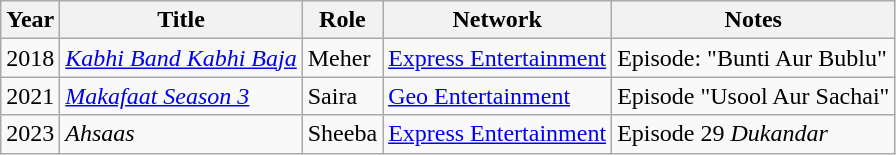<table class="wikitable sortable plainrowheaders">
<tr style="text-align:center;">
<th scope="col">Year</th>
<th scope="col">Title</th>
<th scope="col">Role</th>
<th scope="col">Network</th>
<th scope="col">Notes</th>
</tr>
<tr>
<td>2018</td>
<td><em><a href='#'>Kabhi Band Kabhi Baja</a></em></td>
<td>Meher</td>
<td><a href='#'>Express Entertainment</a></td>
<td>Episode: "Bunti Aur Bublu"</td>
</tr>
<tr>
<td>2021</td>
<td><em><a href='#'>Makafaat Season 3</a></em></td>
<td>Saira</td>
<td><a href='#'>Geo Entertainment</a></td>
<td>Episode "Usool Aur Sachai"</td>
</tr>
<tr>
<td>2023</td>
<td><em>Ahsaas</em></td>
<td>Sheeba</td>
<td><a href='#'>Express Entertainment</a></td>
<td>Episode 29 <em>Dukandar</em></td>
</tr>
</table>
